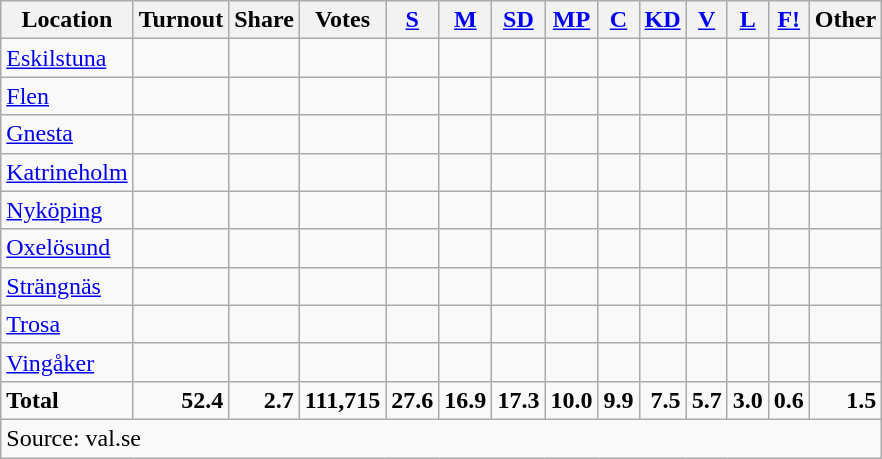<table class="wikitable sortable" style=text-align:right>
<tr>
<th>Location</th>
<th>Turnout</th>
<th>Share</th>
<th>Votes</th>
<th><a href='#'>S</a></th>
<th><a href='#'>M</a></th>
<th><a href='#'>SD</a></th>
<th><a href='#'>MP</a></th>
<th><a href='#'>C</a></th>
<th><a href='#'>KD</a></th>
<th><a href='#'>V</a></th>
<th><a href='#'>L</a></th>
<th><a href='#'>F!</a></th>
<th>Other</th>
</tr>
<tr>
<td align=left><a href='#'>Eskilstuna</a></td>
<td></td>
<td></td>
<td></td>
<td></td>
<td></td>
<td></td>
<td></td>
<td></td>
<td></td>
<td></td>
<td></td>
<td></td>
<td></td>
</tr>
<tr>
<td align=left><a href='#'>Flen</a></td>
<td></td>
<td></td>
<td></td>
<td></td>
<td></td>
<td></td>
<td></td>
<td></td>
<td></td>
<td></td>
<td></td>
<td></td>
<td></td>
</tr>
<tr>
<td align=left><a href='#'>Gnesta</a></td>
<td></td>
<td></td>
<td></td>
<td></td>
<td></td>
<td></td>
<td></td>
<td></td>
<td></td>
<td></td>
<td></td>
<td></td>
<td></td>
</tr>
<tr>
<td align=left><a href='#'>Katrineholm</a></td>
<td></td>
<td></td>
<td></td>
<td></td>
<td></td>
<td></td>
<td></td>
<td></td>
<td></td>
<td></td>
<td></td>
<td></td>
<td></td>
</tr>
<tr>
<td align=left><a href='#'>Nyköping</a></td>
<td></td>
<td></td>
<td></td>
<td></td>
<td></td>
<td></td>
<td></td>
<td></td>
<td></td>
<td></td>
<td></td>
<td></td>
<td></td>
</tr>
<tr>
<td align=left><a href='#'>Oxelösund</a></td>
<td></td>
<td></td>
<td></td>
<td></td>
<td></td>
<td></td>
<td></td>
<td></td>
<td></td>
<td></td>
<td></td>
<td></td>
<td></td>
</tr>
<tr>
<td align=left><a href='#'>Strängnäs</a></td>
<td></td>
<td></td>
<td></td>
<td></td>
<td></td>
<td></td>
<td></td>
<td></td>
<td></td>
<td></td>
<td></td>
<td></td>
<td></td>
</tr>
<tr>
<td align=left><a href='#'>Trosa</a></td>
<td></td>
<td></td>
<td></td>
<td></td>
<td></td>
<td></td>
<td></td>
<td></td>
<td></td>
<td></td>
<td></td>
<td></td>
<td></td>
</tr>
<tr>
<td align=left><a href='#'>Vingåker</a></td>
<td></td>
<td></td>
<td></td>
<td></td>
<td></td>
<td></td>
<td></td>
<td></td>
<td></td>
<td></td>
<td></td>
<td></td>
<td></td>
</tr>
<tr>
<td align=left><strong>Total</strong></td>
<td><strong>52.4</strong></td>
<td><strong>2.7</strong></td>
<td><strong>111,715</strong></td>
<td><strong>27.6</strong></td>
<td><strong>16.9</strong></td>
<td><strong>17.3</strong></td>
<td><strong>10.0</strong></td>
<td><strong>9.9</strong></td>
<td><strong>7.5</strong></td>
<td><strong>5.7</strong></td>
<td><strong>3.0</strong></td>
<td><strong>0.6</strong></td>
<td><strong>1.5</strong></td>
</tr>
<tr>
<td align=left colspan=14>Source: val.se </td>
</tr>
</table>
